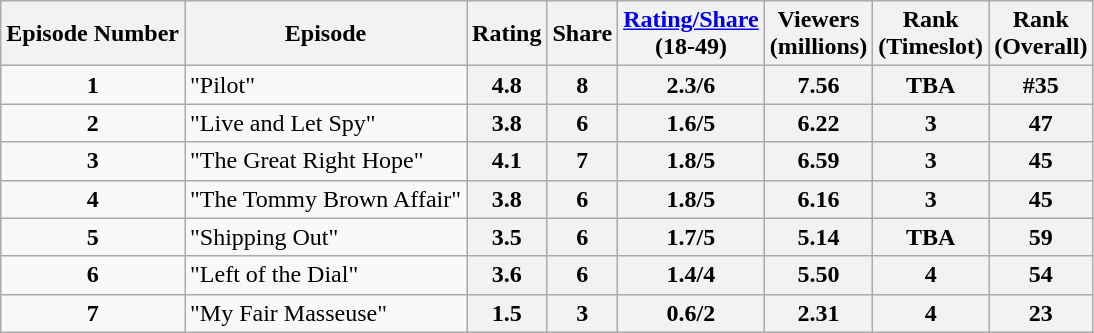<table class="wikitable sortable">
<tr>
<th>Episode Number</th>
<th>Episode</th>
<th>Rating</th>
<th>Share</th>
<th><a href='#'>Rating/Share</a><br>(18-49)</th>
<th>Viewers<br>(millions)</th>
<th>Rank<br>(Timeslot)</th>
<th>Rank<br>(Overall)</th>
</tr>
<tr>
<td style="text-align:center"><strong>1</strong></td>
<td>"Pilot"</td>
<th style="text-align:center">4.8</th>
<th style="text-align:center">8</th>
<th style="text-align:center">2.3/6</th>
<th style="text-align:center">7.56</th>
<th style="text-align:center">TBA</th>
<th style="text-align:center">#35</th>
</tr>
<tr>
<td style="text-align:center"><strong>2</strong></td>
<td>"Live and Let Spy"</td>
<th style="text-align:center">3.8</th>
<th style="text-align:center">6</th>
<th style="text-align:center">1.6/5</th>
<th style="text-align:center">6.22</th>
<th style="text-align:center">3</th>
<th style="text-align:center">47</th>
</tr>
<tr>
<td style="text-align:center"><strong>3</strong></td>
<td>"The Great Right Hope"</td>
<th style="text-align:center">4.1</th>
<th style="text-align:center">7</th>
<th style="text-align:center">1.8/5</th>
<th style="text-align:center">6.59</th>
<th style="text-align:center">3</th>
<th style="text-align:center">45</th>
</tr>
<tr>
<td style="text-align:center"><strong>4</strong></td>
<td>"The Tommy Brown Affair"</td>
<th style="text-align:center">3.8</th>
<th style="text-align:center">6</th>
<th style="text-align:center">1.8/5</th>
<th style="text-align:center">6.16</th>
<th style="text-align:center">3</th>
<th style="text-align:center">45</th>
</tr>
<tr>
<td style="text-align:center"><strong>5</strong></td>
<td>"Shipping Out"</td>
<th style="text-align:center">3.5</th>
<th style="text-align:center">6</th>
<th style="text-align:center">1.7/5</th>
<th style="text-align:center">5.14</th>
<th style="text-align:center">TBA</th>
<th style="text-align:center">59</th>
</tr>
<tr>
<td style="text-align:center"><strong>6</strong></td>
<td>"Left of the Dial"</td>
<th style="text-align:center">3.6</th>
<th style="text-align:center">6</th>
<th style="text-align:center">1.4/4</th>
<th style="text-align:center">5.50</th>
<th style="text-align:center">4</th>
<th style="text-align:center">54</th>
</tr>
<tr>
<td style="text-align:center"><strong>7</strong></td>
<td>"My Fair Masseuse"</td>
<th style="text-align:center">1.5</th>
<th style="text-align:center">3</th>
<th style="text-align:center">0.6/2</th>
<th style="text-align:center">2.31</th>
<th style="text-align:center">4</th>
<th style="text-align:center">23</th>
</tr>
</table>
